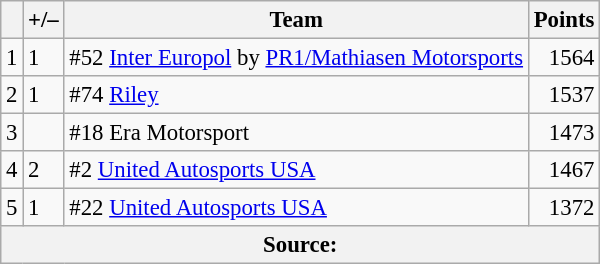<table class="wikitable" style="font-size: 95%;">
<tr>
<th scope="col"></th>
<th scope="col">+/–</th>
<th scope="col">Team</th>
<th scope="col">Points</th>
</tr>
<tr>
<td align=center>1</td>
<td align=left> 1</td>
<td>#52 <a href='#'>Inter Europol</a> by <a href='#'>PR1/Mathiasen Motorsports</a></td>
<td align=right>1564</td>
</tr>
<tr>
<td align=center>2</td>
<td align=left> 1</td>
<td>#74 <a href='#'>Riley</a></td>
<td align=right>1537</td>
</tr>
<tr>
<td align=center>3</td>
<td align=left></td>
<td>#18 Era Motorsport</td>
<td align=right>1473</td>
</tr>
<tr>
<td align=center>4</td>
<td align=left> 2</td>
<td>#2 <a href='#'>United Autosports USA</a></td>
<td align=right>1467</td>
</tr>
<tr>
<td align=center>5</td>
<td align=left> 1</td>
<td>#22 <a href='#'>United Autosports USA</a></td>
<td align=right>1372</td>
</tr>
<tr>
<th colspan=5>Source:</th>
</tr>
</table>
